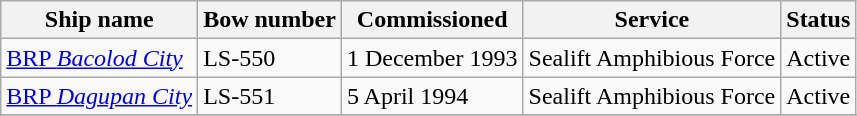<table class="wikitable">
<tr>
<th>Ship name</th>
<th>Bow number</th>
<th>Commissioned</th>
<th>Service</th>
<th>Status</th>
</tr>
<tr>
<td><a href='#'>BRP <em>Bacolod City</em></a></td>
<td>LS-550</td>
<td>1 December 1993</td>
<td>Sealift Amphibious Force</td>
<td>Active</td>
</tr>
<tr>
<td><a href='#'>BRP <em>Dagupan City</em></a></td>
<td>LS-551</td>
<td>5 April 1994</td>
<td>Sealift Amphibious Force</td>
<td>Active</td>
</tr>
<tr>
</tr>
</table>
